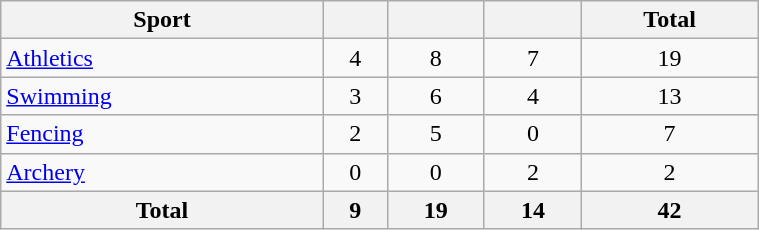<table class="wikitable" width=40% style="font-size:100%; text-align:center;">
<tr>
<th>Sport</th>
<th></th>
<th></th>
<th></th>
<th>Total</th>
</tr>
<tr>
<td align=left><a href='#'>Athletics</a></td>
<td>4</td>
<td>8</td>
<td>7</td>
<td>19</td>
</tr>
<tr>
<td align=left><a href='#'>Swimming</a></td>
<td>3</td>
<td>6</td>
<td>4</td>
<td>13</td>
</tr>
<tr>
<td align=left><a href='#'>Fencing</a></td>
<td>2</td>
<td>5</td>
<td>0</td>
<td>7</td>
</tr>
<tr>
<td align=left><a href='#'>Archery</a></td>
<td>0</td>
<td>0</td>
<td>2</td>
<td>2</td>
</tr>
<tr>
<th>Total</th>
<th>9</th>
<th>19</th>
<th>14</th>
<th>42</th>
</tr>
</table>
